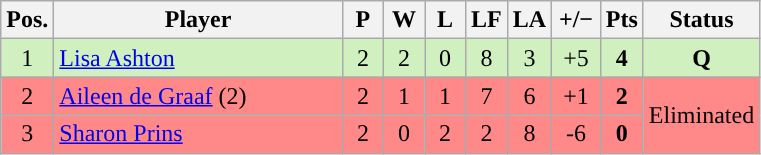<table class="wikitable" style="text-align:center; margin: 1em auto 1em auto, align:left">
<tr>
<th width=20>Pos.</th>
<th width=185>Player</th>
<th width=20>P</th>
<th width=20>W</th>
<th width=20>L</th>
<th width=20>LF</th>
<th width=20>LA</th>
<th width=25>+/−</th>
<th width=20>Pts</th>
<th width=70>Status</th>
</tr>
<tr style="background:#D0F0C0;">
<td>1</td>
<td align=left> <a href='#'>Lisa Ashton</a></td>
<td>2</td>
<td>2</td>
<td>0</td>
<td>8</td>
<td>3</td>
<td>+5</td>
<td><strong>4</strong></td>
<td rowspan=1><strong>Q</strong></td>
</tr>
<tr style="background:#FF8888;">
<td>2</td>
<td align=left> <a href='#'>Aileen de Graaf</a> (2)</td>
<td>2</td>
<td>1</td>
<td>1</td>
<td>7</td>
<td>6</td>
<td>+1</td>
<td><strong>2</strong></td>
<td rowspan=2>Eliminated</td>
</tr>
<tr style="background:#FF8888;">
<td>3</td>
<td align=left> <a href='#'>Sharon Prins</a></td>
<td>2</td>
<td>0</td>
<td>2</td>
<td>2</td>
<td>8</td>
<td>-6</td>
<td><strong>0</strong></td>
</tr>
</table>
